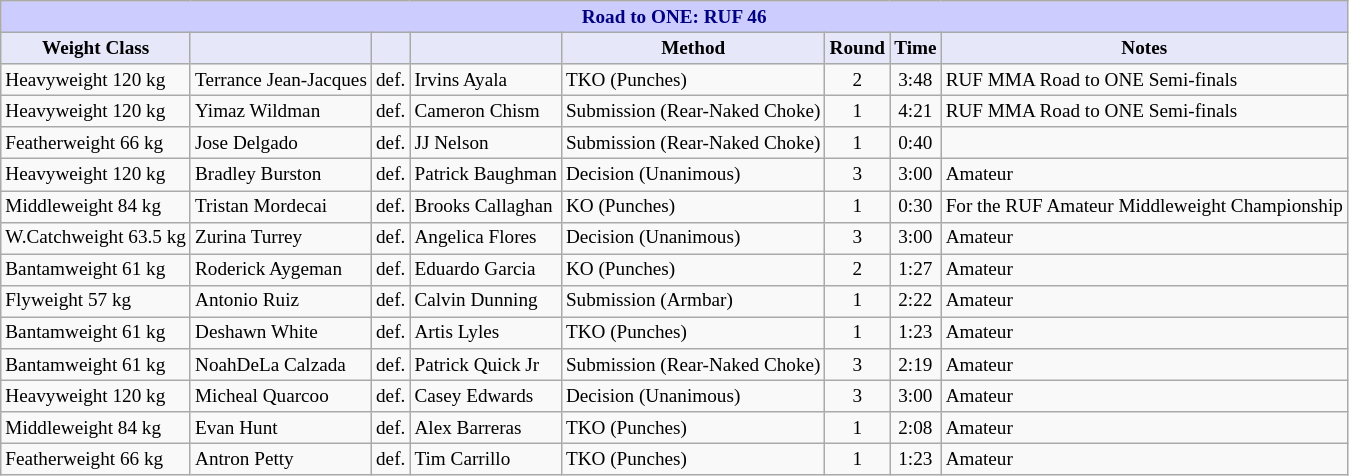<table class="wikitable" style="font-size: 80%;">
<tr>
<th colspan="8" style="background-color: #ccf; color: #000080; text-align: center;"><strong>Road to ONE: RUF 46</strong></th>
</tr>
<tr>
<th colspan="1" style="background-color: #E6E8FA; color: #000000; text-align: center;">Weight Class</th>
<th colspan="1" style="background-color: #E6E8FA; color: #000000; text-align: center;"></th>
<th colspan="1" style="background-color: #E6E8FA; color: #000000; text-align: center;"></th>
<th colspan="1" style="background-color: #E6E8FA; color: #000000; text-align: center;"></th>
<th colspan="1" style="background-color: #E6E8FA; color: #000000; text-align: center;">Method</th>
<th colspan="1" style="background-color: #E6E8FA; color: #000000; text-align: center;">Round</th>
<th colspan="1" style="background-color: #E6E8FA; color: #000000; text-align: center;">Time</th>
<th colspan="1" style="background-color: #E6E8FA; color: #000000; text-align: center;">Notes</th>
</tr>
<tr>
<td>Heavyweight 120 kg</td>
<td> Terrance Jean-Jacques</td>
<td align=center>def.</td>
<td> Irvins Ayala</td>
<td>TKO (Punches)</td>
<td align=center>2</td>
<td align=center>3:48</td>
<td>RUF MMA Road to ONE Semi-finals</td>
</tr>
<tr>
<td>Heavyweight 120 kg</td>
<td> Yimaz Wildman</td>
<td align=center>def.</td>
<td> Cameron Chism</td>
<td>Submission (Rear-Naked Choke)</td>
<td align=center>1</td>
<td align=center>4:21</td>
<td>RUF MMA Road to ONE Semi-finals</td>
</tr>
<tr>
<td>Featherweight 66 kg</td>
<td> Jose Delgado</td>
<td align=center>def.</td>
<td> JJ Nelson</td>
<td>Submission (Rear-Naked Choke)</td>
<td align=center>1</td>
<td align=center>0:40</td>
<td></td>
</tr>
<tr>
<td>Heavyweight 120 kg</td>
<td> Bradley Burston</td>
<td align=center>def.</td>
<td> Patrick Baughman</td>
<td>Decision (Unanimous)</td>
<td align=center>3</td>
<td align=center>3:00</td>
<td>Amateur</td>
</tr>
<tr>
<td>Middleweight 84 kg</td>
<td> Tristan Mordecai</td>
<td align=center>def.</td>
<td> Brooks Callaghan</td>
<td>KO (Punches)</td>
<td align=center>1</td>
<td align=center>0:30</td>
<td>For the RUF Amateur Middleweight Championship</td>
</tr>
<tr>
<td>W.Catchweight 63.5 kg</td>
<td> Zurina Turrey</td>
<td align=center>def.</td>
<td> Angelica Flores</td>
<td>Decision (Unanimous)</td>
<td align=center>3</td>
<td align=center>3:00</td>
<td>Amateur</td>
</tr>
<tr>
<td>Bantamweight 61 kg</td>
<td> Roderick Aygeman</td>
<td align=center>def.</td>
<td> Eduardo Garcia</td>
<td>KO (Punches)</td>
<td align=center>2</td>
<td align=center>1:27</td>
<td>Amateur</td>
</tr>
<tr>
<td>Flyweight 57 kg</td>
<td> Antonio Ruiz</td>
<td align=center>def.</td>
<td> Calvin Dunning</td>
<td>Submission (Armbar)</td>
<td align=center>1</td>
<td align=center>2:22</td>
<td>Amateur</td>
</tr>
<tr>
<td>Bantamweight 61 kg</td>
<td> Deshawn White</td>
<td align=center>def.</td>
<td> Artis Lyles</td>
<td>TKO (Punches)</td>
<td align=center>1</td>
<td align=center>1:23</td>
<td>Amateur</td>
</tr>
<tr>
<td>Bantamweight 61 kg</td>
<td> NoahDeLa Calzada</td>
<td align=center>def.</td>
<td> Patrick Quick Jr</td>
<td>Submission (Rear-Naked Choke)</td>
<td align=center>3</td>
<td align=center>2:19</td>
<td>Amateur</td>
</tr>
<tr>
<td>Heavyweight 120 kg</td>
<td> Micheal Quarcoo</td>
<td align=center>def.</td>
<td> Casey Edwards</td>
<td>Decision (Unanimous)</td>
<td align=center>3</td>
<td align=center>3:00</td>
<td>Amateur</td>
</tr>
<tr>
<td>Middleweight 84 kg</td>
<td> Evan Hunt</td>
<td align=center>def.</td>
<td> Alex Barreras</td>
<td>TKO (Punches)</td>
<td align=center>1</td>
<td align=center>2:08</td>
<td>Amateur</td>
</tr>
<tr>
<td>Featherweight 66 kg</td>
<td> Antron Petty</td>
<td align=center>def.</td>
<td> Tim Carrillo</td>
<td>TKO (Punches)</td>
<td align=center>1</td>
<td align=center>1:23</td>
<td>Amateur</td>
</tr>
</table>
